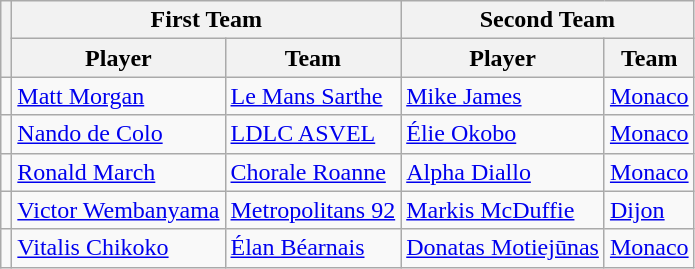<table class="wikitable">
<tr>
<th rowspan="2"></th>
<th colspan="2">First Team</th>
<th colspan="2">Second Team</th>
</tr>
<tr>
<th>Player</th>
<th>Team</th>
<th>Player</th>
<th>Team</th>
</tr>
<tr>
<td style="text-align:center;"></td>
<td> <a href='#'>Matt Morgan</a></td>
<td><a href='#'>Le Mans Sarthe</a></td>
<td> <a href='#'>Mike James</a></td>
<td><a href='#'>Monaco</a></td>
</tr>
<tr>
<td style="text-align:center;"></td>
<td> <a href='#'>Nando de Colo</a></td>
<td><a href='#'>LDLC ASVEL</a></td>
<td> <a href='#'>Élie Okobo</a></td>
<td><a href='#'>Monaco</a></td>
</tr>
<tr>
<td style="text-align:center;"></td>
<td> <a href='#'>Ronald March</a></td>
<td><a href='#'>Chorale Roanne</a></td>
<td> <a href='#'>Alpha Diallo</a></td>
<td><a href='#'>Monaco</a></td>
</tr>
<tr>
<td style="text-align:center;"></td>
<td> <a href='#'>Victor Wembanyama</a></td>
<td><a href='#'>Metropolitans 92</a></td>
<td> <a href='#'>Markis McDuffie</a></td>
<td><a href='#'>Dijon</a></td>
</tr>
<tr>
<td style="text-align:center;"></td>
<td> <a href='#'>Vitalis Chikoko</a></td>
<td><a href='#'>Élan Béarnais</a></td>
<td> <a href='#'>Donatas Motiejūnas</a></td>
<td><a href='#'>Monaco</a></td>
</tr>
</table>
